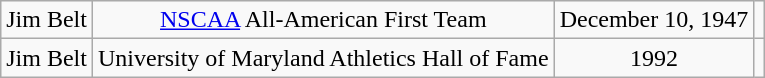<table class="wikitable sortable" style="text-align: center">
<tr>
<td>Jim Belt</td>
<td><a href='#'>NSCAA</a> All-American First Team</td>
<td>December 10, 1947</td>
<td></td>
</tr>
<tr>
<td>Jim Belt</td>
<td>University of Maryland Athletics Hall of Fame</td>
<td>1992</td>
<td></td>
</tr>
</table>
